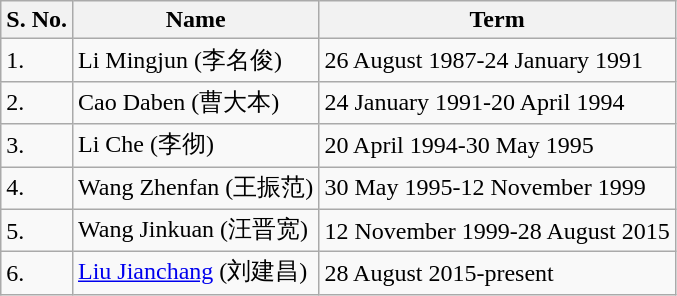<table class="wikitable">
<tr>
<th>S. No.</th>
<th>Name</th>
<th>Term</th>
</tr>
<tr>
<td>1.</td>
<td>Li Mingjun (李名俊)</td>
<td>26 August 1987-24 January 1991</td>
</tr>
<tr>
<td>2.</td>
<td>Cao Daben (曹大本)</td>
<td>24 January 1991-20 April 1994</td>
</tr>
<tr>
<td>3.</td>
<td>Li Che (李彻)</td>
<td>20 April 1994-30 May 1995</td>
</tr>
<tr>
<td>4.</td>
<td>Wang Zhenfan (王振范)</td>
<td>30 May 1995-12 November 1999</td>
</tr>
<tr>
<td>5.</td>
<td>Wang Jinkuan (汪晋宽)</td>
<td>12 November 1999-28 August 2015</td>
</tr>
<tr>
<td>6.</td>
<td><a href='#'>Liu Jianchang</a> (刘建昌)</td>
<td>28 August 2015-present</td>
</tr>
</table>
